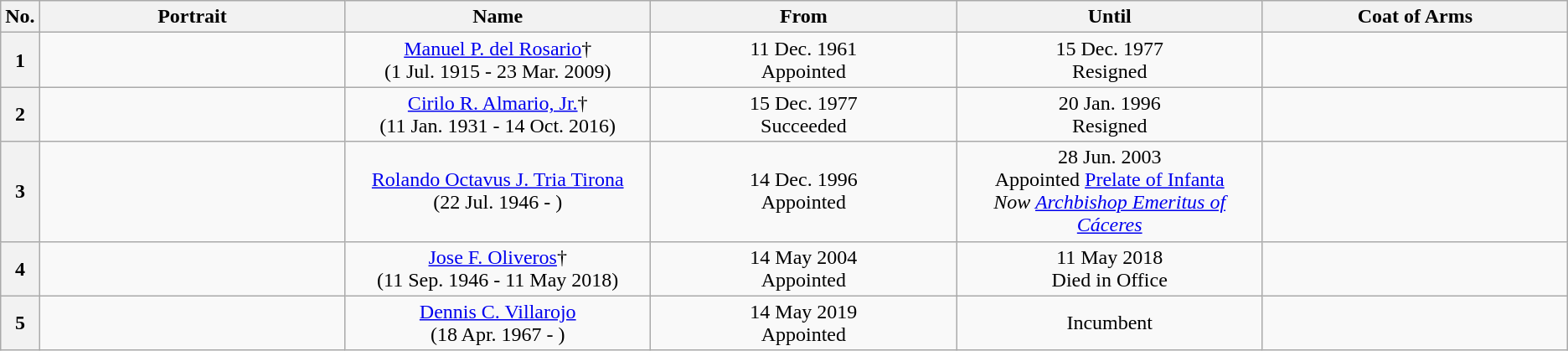<table class="wikitable" style="text-align:center;">
<tr>
<th scope="col">No.</th>
<th scope="col" style="width:20%;">Portrait</th>
<th scope="col" style="width:20%;">Name</th>
<th scope="col" style="width:20%;">From</th>
<th scope="col" style="width:20%;">Until</th>
<th scope="col" style="width:20%;">Coat of Arms</th>
</tr>
<tr>
<th scope="row">1</th>
<td></td>
<td><a href='#'>Manuel P. del Rosario</a>† <br> (1 Jul. 1915 - 23 Mar. 2009)</td>
<td>11 Dec. 1961 <br> Appointed</td>
<td>15 Dec. 1977 <br> Resigned</td>
<td></td>
</tr>
<tr>
<th scope="row">2</th>
<td></td>
<td><a href='#'>Cirilo R. Almario, Jr.</a>† <br> (11 Jan. 1931 - 14 Oct. 2016)</td>
<td>15 Dec. 1977 <br> Succeeded</td>
<td>20 Jan. 1996 <br> Resigned</td>
<td></td>
</tr>
<tr>
<th scope="row">3</th>
<td></td>
<td><a href='#'>Rolando Octavus J. Tria Tirona</a> <br> (22 Jul. 1946 - )</td>
<td>14 Dec. 1996 <br> Appointed</td>
<td>28 Jun. 2003 <br> Appointed <a href='#'>Prelate of Infanta</a> <br> <em>Now <a href='#'>Archbishop Emeritus of Cáceres</a></em></td>
<td></td>
</tr>
<tr>
<th scope="row">4</th>
<td></td>
<td><a href='#'>Jose F. Oliveros</a>† <br> (11 Sep. 1946 - 11 May 2018)</td>
<td>14 May 2004 <br> Appointed</td>
<td>11 May 2018 <br> Died in Office</td>
<td></td>
</tr>
<tr>
<th scope="row">5</th>
<td></td>
<td><a href='#'>Dennis C. Villarojo</a> <br> (18 Apr. 1967 - )</td>
<td>14 May 2019 <br> Appointed</td>
<td>Incumbent</td>
<td></td>
</tr>
</table>
